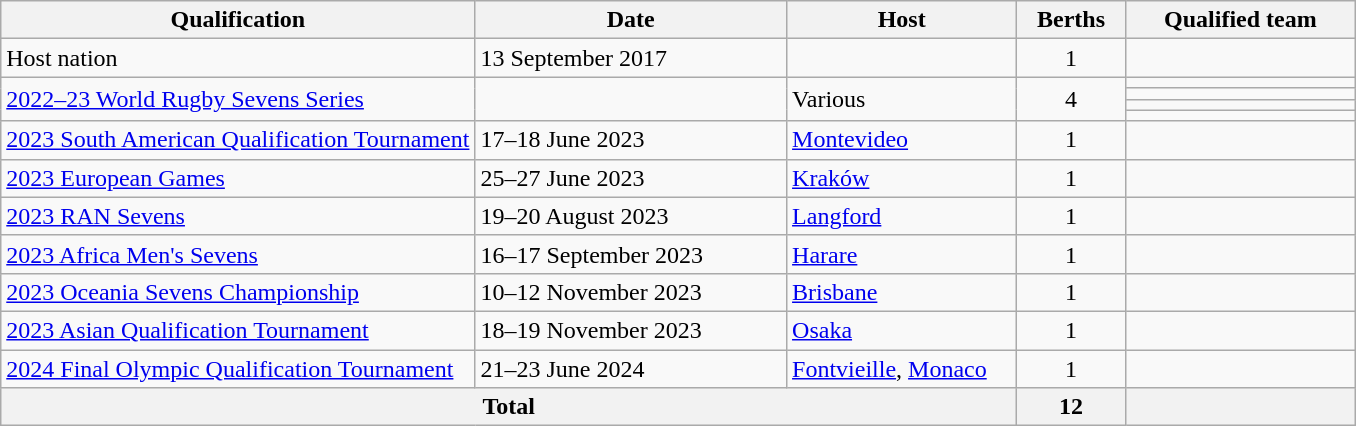<table class="wikitable">
<tr>
<th width=35%>Qualification</th>
<th width=23%>Date</th>
<th width=17%>Host</th>
<th width=8%>Berths</th>
<th width=17%>Qualified team</th>
</tr>
<tr>
<td>Host nation</td>
<td>13 September 2017</td>
<td></td>
<td align=center>1</td>
<td></td>
</tr>
<tr>
<td rowspan=4><a href='#'>2022–23 World Rugby Sevens Series</a></td>
<td rowspan=4></td>
<td rowspan=4>Various</td>
<td rowspan=4 align=center>4</td>
<td></td>
</tr>
<tr>
<td></td>
</tr>
<tr>
<td></td>
</tr>
<tr>
<td></td>
</tr>
<tr>
<td><a href='#'>2023 South American Qualification Tournament</a></td>
<td>17–18 June 2023</td>
<td> <a href='#'>Montevideo</a></td>
<td align="center">1</td>
<td></td>
</tr>
<tr>
<td><a href='#'>2023 European Games</a></td>
<td>25–27 June 2023</td>
<td> <a href='#'>Kraków</a></td>
<td align=center>1</td>
<td></td>
</tr>
<tr>
<td><a href='#'>2023 RAN Sevens</a></td>
<td>19–20 August 2023</td>
<td> <a href='#'>Langford</a></td>
<td align=center>1</td>
<td></td>
</tr>
<tr>
<td><a href='#'>2023 Africa Men's Sevens</a></td>
<td>16–17 September 2023</td>
<td> <a href='#'>Harare</a></td>
<td align=center>1</td>
<td></td>
</tr>
<tr>
<td><a href='#'>2023 Oceania Sevens Championship</a></td>
<td>10–12 November 2023</td>
<td> <a href='#'>Brisbane</a></td>
<td align=center>1</td>
<td></td>
</tr>
<tr>
<td><a href='#'>2023 Asian Qualification Tournament</a></td>
<td>18–19 November 2023</td>
<td> <a href='#'>Osaka</a></td>
<td align=center>1</td>
<td></td>
</tr>
<tr>
<td><a href='#'>2024 Final Olympic Qualification Tournament</a></td>
<td>21–23 June 2024</td>
<td> <a href='#'>Fontvieille</a>, <a href='#'>Monaco</a></td>
<td align="center">1</td>
<td></td>
</tr>
<tr>
<th colspan=3>Total</th>
<th>12</th>
<th></th>
</tr>
</table>
